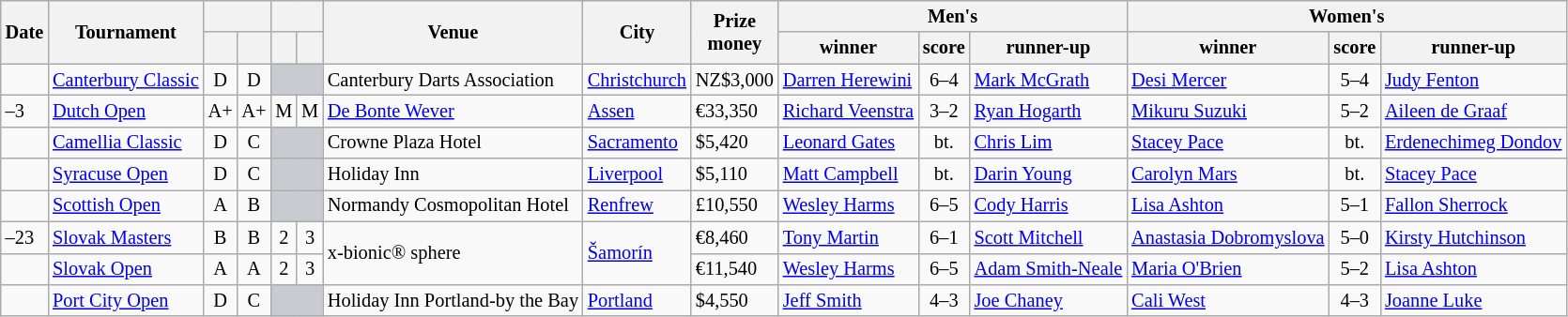<table class="wikitable sortable" style="font-size: 85%">
<tr>
<th rowspan="2">Date</th>
<th rowspan="2">Tournament</th>
<th colspan="2"></th>
<th colspan="2"></th>
<th rowspan="2">Venue</th>
<th rowspan="2">City</th>
<th rowspan="2" class=unsortable>Prize<br>money</th>
<th colspan="3">Men's</th>
<th colspan="3">Women's</th>
</tr>
<tr>
<th></th>
<th></th>
<th></th>
<th></th>
<th>winner</th>
<th class=unsortable>score</th>
<th>runner-up</th>
<th>winner</th>
<th class=unsortable>score</th>
<th>runner-up</th>
</tr>
<tr>
<td></td>
<td><a href='#'>Canterbury Classic</a></td>
<td align="center">D</td>
<td align="center">D</td>
<td colspan=2 style="background:#c8ccd1"></td>
<td>Canterbury Darts Association</td>
<td> <a href='#'>Christchurch</a></td>
<td>NZ$3,000</td>
<td> <a href='#'>Darren Herewini</a></td>
<td align="center">6–4</td>
<td> <a href='#'>Mark McGrath</a></td>
<td> <a href='#'>Desi Mercer</a></td>
<td align="center">5–4</td>
<td> <a href='#'>Judy Fenton</a></td>
</tr>
<tr>
<td>–3</td>
<td><a href='#'>Dutch Open</a></td>
<td align="center">A+</td>
<td align="center">A+</td>
<td align="center">M</td>
<td align="center">M</td>
<td><a href='#'>De Bonte Wever</a></td>
<td> <a href='#'>Assen</a></td>
<td>€33,350</td>
<td> <a href='#'>Richard Veenstra</a></td>
<td align="center">3–2</td>
<td> <a href='#'>Ryan Hogarth</a></td>
<td> <a href='#'>Mikuru Suzuki</a></td>
<td align="center">5–2</td>
<td> <a href='#'>Aileen de Graaf</a></td>
</tr>
<tr>
<td></td>
<td><a href='#'>Camellia Classic</a></td>
<td align="center">D</td>
<td align="center">C</td>
<td colspan=2 style="background:#c8ccd1"></td>
<td>Crowne Plaza Hotel</td>
<td> <a href='#'>Sacramento</a></td>
<td>$5,420</td>
<td> <a href='#'>Leonard Gates</a></td>
<td align="center">bt.</td>
<td> <a href='#'>Chris Lim</a></td>
<td> <a href='#'>Stacey Pace</a></td>
<td align="center">bt.</td>
<td> <a href='#'>Erdenechimeg Dondov</a></td>
</tr>
<tr>
<td></td>
<td><a href='#'>Syracuse Open</a></td>
<td align="center">D</td>
<td align="center">C</td>
<td colspan=2 style="background:#c8ccd1"></td>
<td>Holiday Inn</td>
<td> <a href='#'>Liverpool</a></td>
<td>$5,110</td>
<td> <a href='#'>Matt Campbell</a></td>
<td align="center">bt.</td>
<td> <a href='#'>Darin Young</a></td>
<td> <a href='#'>Carolyn Mars</a></td>
<td align="center">bt.</td>
<td> <a href='#'>Stacey Pace</a></td>
</tr>
<tr>
<td></td>
<td><a href='#'>Scottish Open</a></td>
<td align="center">A</td>
<td align="center">B</td>
<td colspan=2 style="background:#c8ccd1"></td>
<td>Normandy Cosmopolitan Hotel</td>
<td> <a href='#'>Renfrew</a></td>
<td>£10,550</td>
<td> <a href='#'>Wesley Harms</a></td>
<td align="center">6–5</td>
<td> <a href='#'>Cody Harris</a></td>
<td> <a href='#'>Lisa Ashton</a></td>
<td align="center">5–1</td>
<td> <a href='#'>Fallon Sherrock</a></td>
</tr>
<tr>
<td>–23</td>
<td><a href='#'>Slovak Masters</a></td>
<td align="center">B</td>
<td align="center">B</td>
<td align="center">2</td>
<td align="center">3</td>
<td rowspan=2>x-bionic® sphere</td>
<td rowspan=2> <a href='#'>Šamorín</a></td>
<td>€8,460</td>
<td> <a href='#'>Tony Martin</a></td>
<td align="center">6–1</td>
<td> <a href='#'>Scott Mitchell</a></td>
<td> <a href='#'>Anastasia Dobromyslova</a></td>
<td align="center">5–0</td>
<td> <a href='#'>Kirsty Hutchinson</a></td>
</tr>
<tr>
<td></td>
<td><a href='#'>Slovak Open</a></td>
<td align="center">A</td>
<td align="center">A</td>
<td align="center">2</td>
<td align="center">3</td>
<td>€11,540</td>
<td> <a href='#'>Wesley Harms</a></td>
<td align="center">6–5</td>
<td> <a href='#'>Adam Smith-Neale</a></td>
<td> <a href='#'>Maria O'Brien</a></td>
<td align="center">5–2</td>
<td> <a href='#'>Lisa Ashton</a></td>
</tr>
<tr>
<td></td>
<td><a href='#'>Port City Open</a></td>
<td align="center">D</td>
<td align="center">C</td>
<td colspan=2 style="background:#c8ccd1"></td>
<td>Holiday Inn Portland-by the Bay</td>
<td> <a href='#'>Portland</a></td>
<td>$4,550</td>
<td> <a href='#'>Jeff Smith</a></td>
<td align="center">4–3</td>
<td> <a href='#'>Joe Chaney</a></td>
<td> <a href='#'>Cali West</a></td>
<td align="center">4–3</td>
<td> <a href='#'>Joanne Luke</a></td>
</tr>
</table>
